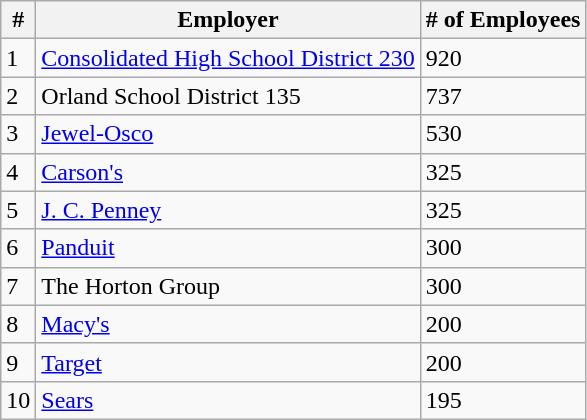<table class="wikitable">
<tr>
<th>#</th>
<th>Employer</th>
<th># of Employees</th>
</tr>
<tr>
<td>1</td>
<td><a href='#'>Consolidated High School District 230</a></td>
<td>920</td>
</tr>
<tr>
<td>2</td>
<td>Orland School District 135</td>
<td>737</td>
</tr>
<tr>
<td>3</td>
<td><a href='#'>Jewel-Osco</a></td>
<td>530</td>
</tr>
<tr>
<td>4</td>
<td><a href='#'>Carson's</a></td>
<td>325</td>
</tr>
<tr>
<td>5</td>
<td><a href='#'>J. C. Penney</a></td>
<td>325</td>
</tr>
<tr>
<td>6</td>
<td><a href='#'>Panduit</a></td>
<td>300</td>
</tr>
<tr>
<td>7</td>
<td>The Horton Group</td>
<td>300</td>
</tr>
<tr>
<td>8</td>
<td><a href='#'>Macy's</a></td>
<td>200</td>
</tr>
<tr>
<td>9</td>
<td><a href='#'>Target</a></td>
<td>200</td>
</tr>
<tr>
<td>10</td>
<td><a href='#'>Sears</a></td>
<td>195</td>
</tr>
</table>
